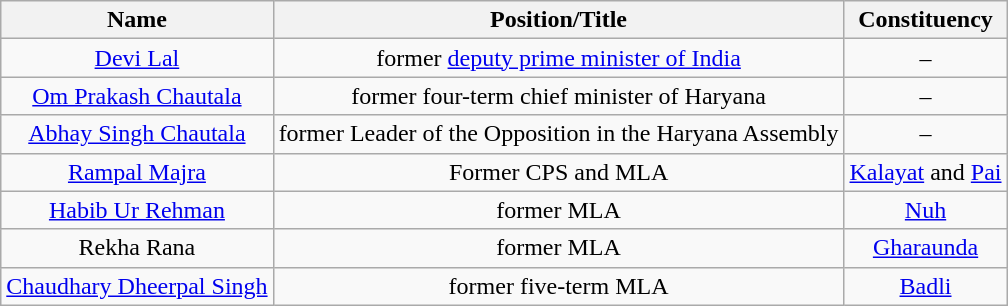<table class="wikitable sortable" style="text-align:center;">
<tr>
<th>Name</th>
<th>Position/Title</th>
<th>Constituency</th>
</tr>
<tr>
<td><a href='#'>Devi Lal</a></td>
<td>former <a href='#'>deputy prime minister of India</a></td>
<td>–</td>
</tr>
<tr>
<td><a href='#'>Om Prakash Chautala</a></td>
<td>former four-term chief minister of Haryana</td>
<td>–</td>
</tr>
<tr>
<td><a href='#'>Abhay Singh Chautala</a></td>
<td>former Leader of the Opposition in the Haryana Assembly</td>
<td>–</td>
</tr>
<tr>
<td><a href='#'>Rampal Majra</a></td>
<td>Former CPS and MLA</td>
<td><a href='#'>Kalayat</a> and <a href='#'>Pai</a></td>
</tr>
<tr>
<td><a href='#'>Habib Ur Rehman</a></td>
<td>former MLA</td>
<td><a href='#'>Nuh</a></td>
</tr>
<tr>
<td>Rekha Rana</td>
<td>former MLA</td>
<td><a href='#'>Gharaunda</a></td>
</tr>
<tr>
<td><a href='#'>Chaudhary Dheerpal Singh</a></td>
<td>former five-term MLA</td>
<td><a href='#'>Badli</a></td>
</tr>
</table>
